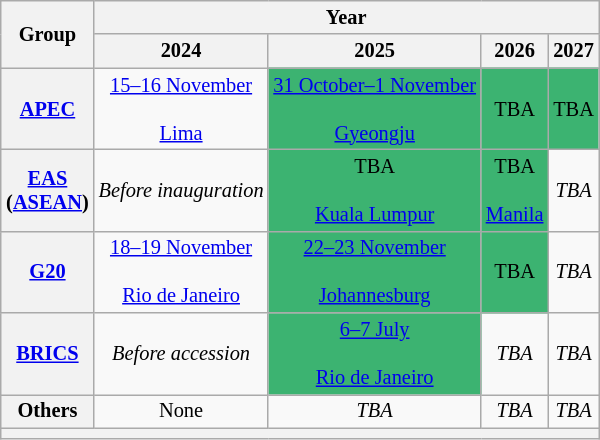<table class="wikitable" style="margin:1em auto; font-size:85%; text-align:center;">
<tr>
<th rowspan="2">Group</th>
<th colspan="4">Year</th>
</tr>
<tr>
<th scope=col>2024</th>
<th scope=col>2025</th>
<th scope=col>2026</th>
<th scope=col>2027</th>
</tr>
<tr>
<th><a href='#'>APEC</a></th>
<td><a href='#'>15–16 November</a><br><br><a href='#'>Lima</a></td>
<td style="background:#3Cb371;"><a href='#'>31 October–1 November</a><br><br><a href='#'>Gyeongju</a></td>
<td style="background:#3Cb371;">TBA<br></td>
<td style="background:#3Cb371;">TBA<br></td>
</tr>
<tr>
<th><a href='#'>EAS</a><br>(<a href='#'>ASEAN</a>)</th>
<td><em>Before inauguration</em></td>
<td style="background:#3Cb371;">TBA<br><br><a href='#'>Kuala Lumpur</a></td>
<td style="background:#3Cb371;">TBA<br><br><a href='#'>Manila</a></td>
<td><em>TBA</em></td>
</tr>
<tr>
<th><a href='#'>G20</a></th>
<td><a href='#'>18–19 November</a><br><br><a href='#'>Rio de Janeiro</a></td>
<td style="background:#3Cb371;"><a href='#'>22–23 November</a><br><br><a href='#'>Johannesburg</a></td>
<td style="background:#3Cb371;">TBA<br></td>
<td><em>TBA</em></td>
</tr>
<tr>
<th><a href='#'>BRICS</a></th>
<td><em>Before accession</em></td>
<td style="background:#3Cb371;"><a href='#'>6–7 July</a><br><br><a href='#'>Rio de Janeiro</a></td>
<td><em>TBA</em></td>
<td><em>TBA</em></td>
</tr>
<tr>
<th>Others</th>
<td>None</td>
<td><em>TBA</em></td>
<td><em>TBA</em></td>
<td><em>TBA</em></td>
</tr>
<tr>
<th scope=row colspan="5">    </th>
</tr>
</table>
